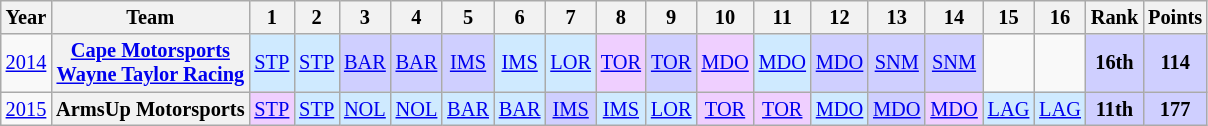<table class="wikitable" style="text-align:center; font-size:85%">
<tr>
<th>Year</th>
<th>Team</th>
<th>1</th>
<th>2</th>
<th>3</th>
<th>4</th>
<th>5</th>
<th>6</th>
<th>7</th>
<th>8</th>
<th>9</th>
<th>10</th>
<th>11</th>
<th>12</th>
<th>13</th>
<th>14</th>
<th>15</th>
<th>16</th>
<th>Rank</th>
<th>Points</th>
</tr>
<tr>
<td><a href='#'>2014</a></td>
<th nowrap><a href='#'>Cape Motorsports</a> <br> <a href='#'>Wayne Taylor Racing</a></th>
<td style="background:#CFEAFF;"><a href='#'>STP</a><br></td>
<td style="background:#CFEAFF;"><a href='#'>STP</a><br></td>
<td style="background:#CFCFFF;"><a href='#'>BAR</a><br></td>
<td style="background:#CFCFFF;"><a href='#'>BAR</a><br></td>
<td style="background:#CFCFFF;"><a href='#'>IMS</a><br></td>
<td style="background:#CFEAFF;"><a href='#'>IMS</a><br></td>
<td style="background:#CFEAFF;"><a href='#'>LOR</a><br></td>
<td style="background:#EFCFFF;"><a href='#'>TOR</a><br></td>
<td style="background:#CFCFFF;"><a href='#'>TOR</a><br></td>
<td style="background:#EFCFFF;"><a href='#'>MDO</a><br></td>
<td style="background:#CFEAFF;"><a href='#'>MDO</a><br></td>
<td style="background:#CFCFFF;"><a href='#'>MDO</a><br></td>
<td style="background:#CFCFFF;"><a href='#'>SNM</a><br></td>
<td style="background:#CFCFFF;"><a href='#'>SNM</a><br></td>
<td></td>
<td></td>
<td style="background:#CFCFFF;"><strong>16th</strong></td>
<td style="background:#CFCFFF;"><strong>114</strong></td>
</tr>
<tr>
<td><a href='#'>2015</a></td>
<th nowrap>ArmsUp Motorsports</th>
<td style="background:#EFCFFF;"><a href='#'>STP</a><br></td>
<td style="background:#CFEAFF;"><a href='#'>STP</a><br></td>
<td style="background:#CFEAFF;"><a href='#'>NOL</a><br></td>
<td style="background:#CFEAFF;"><a href='#'>NOL</a><br></td>
<td style="background:#CFEAFF;"><a href='#'>BAR</a><br></td>
<td style="background:#CFEAFF;"><a href='#'>BAR</a><br></td>
<td style="background:#CFCFFF;"><a href='#'>IMS</a><br></td>
<td style="background:#CFEAFF;"><a href='#'>IMS</a><br></td>
<td style="background:#CFEAFF;"><a href='#'>LOR</a><br></td>
<td style="background:#EFCFFF;"><a href='#'>TOR</a><br></td>
<td style="background:#EFCFFF;"><a href='#'>TOR</a><br></td>
<td style="background:#CFEAFF;"><a href='#'>MDO</a><br></td>
<td style="background:#CFCFFF;"><a href='#'>MDO</a><br></td>
<td style="background:#EFCFFF;"><a href='#'>MDO</a><br></td>
<td style="background:#CFEAFF;"><a href='#'>LAG</a><br></td>
<td style="background:#CFEAFF;"><a href='#'>LAG</a><br></td>
<th style="background:#CFCFFF;">11th</th>
<th style="background:#CFCFFF;">177</th>
</tr>
</table>
